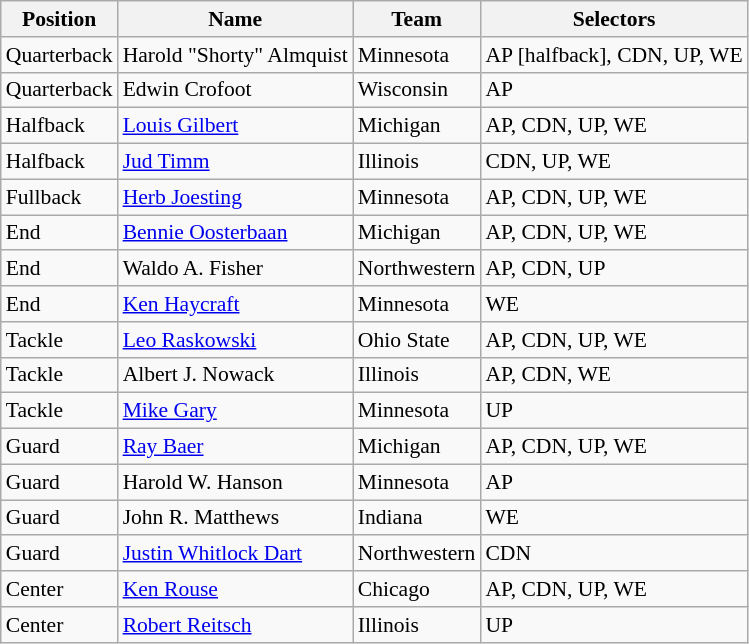<table class="wikitable" style="font-size: 90%">
<tr>
<th>Position</th>
<th>Name</th>
<th>Team</th>
<th>Selectors</th>
</tr>
<tr>
<td>Quarterback</td>
<td>Harold "Shorty" Almquist</td>
<td>Minnesota</td>
<td>AP [halfback], CDN, UP, WE</td>
</tr>
<tr>
<td>Quarterback</td>
<td>Edwin Crofoot</td>
<td>Wisconsin</td>
<td>AP</td>
</tr>
<tr>
<td>Halfback</td>
<td><a href='#'>Louis Gilbert</a></td>
<td>Michigan</td>
<td>AP, CDN, UP, WE</td>
</tr>
<tr>
<td>Halfback</td>
<td><a href='#'>Jud Timm</a></td>
<td>Illinois</td>
<td>CDN, UP, WE</td>
</tr>
<tr>
<td>Fullback</td>
<td><a href='#'>Herb Joesting</a></td>
<td>Minnesota</td>
<td>AP, CDN, UP, WE</td>
</tr>
<tr>
<td>End</td>
<td><a href='#'>Bennie Oosterbaan</a></td>
<td>Michigan</td>
<td>AP, CDN, UP, WE</td>
</tr>
<tr>
<td>End</td>
<td>Waldo A. Fisher</td>
<td>Northwestern</td>
<td>AP, CDN, UP</td>
</tr>
<tr>
<td>End</td>
<td><a href='#'>Ken Haycraft</a></td>
<td>Minnesota</td>
<td>WE</td>
</tr>
<tr>
<td>Tackle</td>
<td><a href='#'>Leo Raskowski</a></td>
<td>Ohio State</td>
<td>AP, CDN, UP, WE</td>
</tr>
<tr>
<td>Tackle</td>
<td>Albert J. Nowack</td>
<td>Illinois</td>
<td>AP, CDN, WE</td>
</tr>
<tr>
<td>Tackle</td>
<td><a href='#'>Mike Gary</a></td>
<td>Minnesota</td>
<td>UP</td>
</tr>
<tr>
<td>Guard</td>
<td><a href='#'>Ray Baer</a></td>
<td>Michigan</td>
<td>AP, CDN, UP, WE</td>
</tr>
<tr>
<td>Guard</td>
<td>Harold W. Hanson</td>
<td>Minnesota</td>
<td>AP</td>
</tr>
<tr>
<td>Guard</td>
<td>John R. Matthews</td>
<td>Indiana</td>
<td>WE</td>
</tr>
<tr>
<td>Guard</td>
<td><a href='#'>Justin Whitlock Dart</a></td>
<td>Northwestern</td>
<td>CDN</td>
</tr>
<tr>
<td>Center</td>
<td><a href='#'>Ken Rouse</a></td>
<td>Chicago</td>
<td>AP, CDN, UP, WE</td>
</tr>
<tr>
<td>Center</td>
<td><a href='#'>Robert Reitsch</a></td>
<td>Illinois</td>
<td>UP</td>
</tr>
</table>
